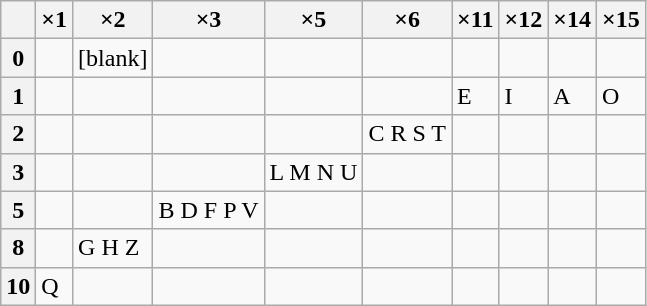<table class="wikitable floatright">
<tr>
<th></th>
<th>×1</th>
<th>×2</th>
<th>×3</th>
<th>×5</th>
<th>×6</th>
<th>×11</th>
<th>×12</th>
<th>×14</th>
<th>×15</th>
</tr>
<tr>
<th>0</th>
<td></td>
<td>[blank]</td>
<td></td>
<td></td>
<td></td>
<td></td>
<td></td>
<td></td>
<td></td>
</tr>
<tr>
<th>1</th>
<td></td>
<td></td>
<td></td>
<td></td>
<td></td>
<td>E</td>
<td>I</td>
<td>A</td>
<td>O</td>
</tr>
<tr>
<th>2</th>
<td></td>
<td></td>
<td></td>
<td></td>
<td>C R S T</td>
<td></td>
<td></td>
<td></td>
<td></td>
</tr>
<tr>
<th>3</th>
<td></td>
<td></td>
<td></td>
<td>L M N U</td>
<td></td>
<td></td>
<td></td>
<td></td>
<td></td>
</tr>
<tr>
<th>5</th>
<td></td>
<td></td>
<td>B D F P V</td>
<td></td>
<td></td>
<td></td>
<td></td>
<td></td>
<td></td>
</tr>
<tr>
<th>8</th>
<td></td>
<td>G H Z</td>
<td></td>
<td></td>
<td></td>
<td></td>
<td></td>
<td></td>
<td></td>
</tr>
<tr>
<th>10</th>
<td>Q</td>
<td></td>
<td></td>
<td></td>
<td></td>
<td></td>
<td></td>
<td></td>
<td></td>
</tr>
</table>
